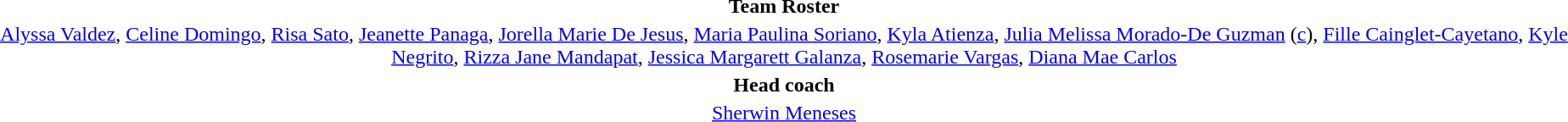<table style="text-align:center; margin-top:2em; margin-left:auto; margin-right:auto">
<tr>
<td><strong>Team Roster</strong></td>
</tr>
<tr>
<td><a href='#'>Alyssa Valdez</a>, <a href='#'>Celine Domingo</a>, <a href='#'>Risa Sato</a>, <a href='#'>Jeanette Panaga</a>, <a href='#'>Jorella Marie De Jesus</a>, <a href='#'>Maria Paulina Soriano</a>, <a href='#'>Kyla Atienza</a>, <a href='#'>Julia Melissa Morado-De Guzman</a> (<a href='#'>c</a>), <a href='#'>Fille Cainglet-Cayetano</a>, <a href='#'>Kyle Negrito</a>, <a href='#'>Rizza Jane Mandapat</a>, <a href='#'>Jessica Margarett Galanza</a>, <a href='#'>Rosemarie Vargas</a>, <a href='#'>Diana Mae Carlos</a></td>
</tr>
<tr>
<td><strong>Head coach</strong></td>
</tr>
<tr>
<td><a href='#'>Sherwin Meneses</a></td>
</tr>
</table>
